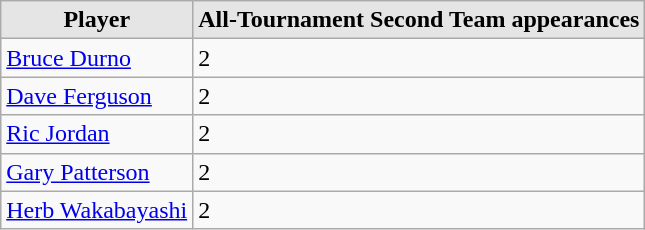<table class="wikitable">
<tr>
<th style="background:#e5e5e5;">Player</th>
<th style="background:#e5e5e5;">All-Tournament Second Team appearances</th>
</tr>
<tr>
<td><a href='#'>Bruce Durno</a></td>
<td>2</td>
</tr>
<tr>
<td><a href='#'>Dave Ferguson</a></td>
<td>2</td>
</tr>
<tr>
<td><a href='#'>Ric Jordan</a></td>
<td>2</td>
</tr>
<tr>
<td><a href='#'>Gary Patterson</a></td>
<td>2</td>
</tr>
<tr>
<td><a href='#'>Herb Wakabayashi</a></td>
<td>2</td>
</tr>
</table>
